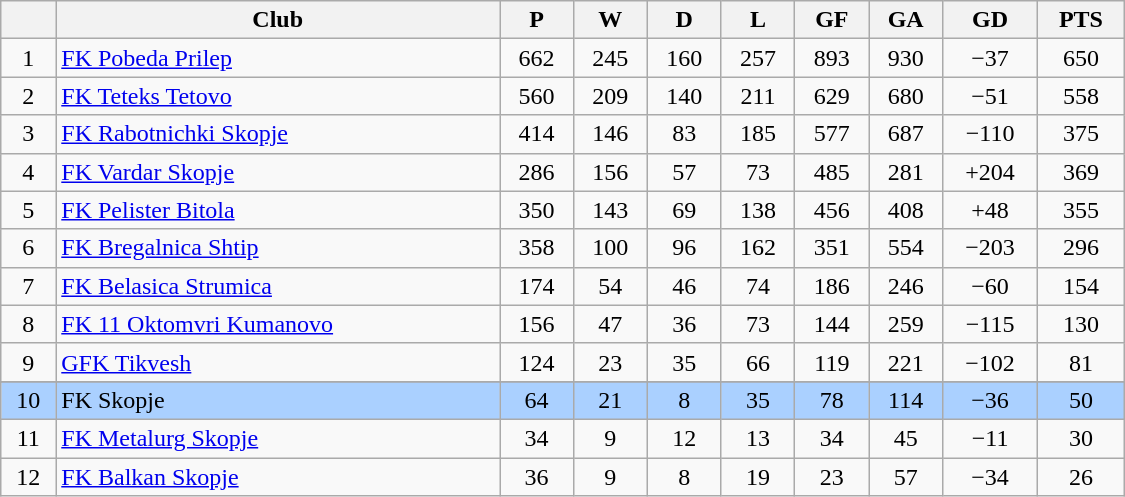<table class="wikitable" style="text-align: center; width: 750px">
<tr>
<th></th>
<th>Club</th>
<th>P</th>
<th>W</th>
<th>D</th>
<th>L</th>
<th>GF</th>
<th>GA</th>
<th>GD</th>
<th>PTS</th>
</tr>
<tr>
<td>1</td>
<td align="left"><a href='#'>FK Pobeda Prilep</a></td>
<td>662</td>
<td>245</td>
<td>160</td>
<td>257</td>
<td>893</td>
<td>930</td>
<td>−37</td>
<td>650</td>
</tr>
<tr>
<td>2</td>
<td align="left"><a href='#'>FK Teteks Tetovo</a></td>
<td>560</td>
<td>209</td>
<td>140</td>
<td>211</td>
<td>629</td>
<td>680</td>
<td>−51</td>
<td>558</td>
</tr>
<tr>
<td>3</td>
<td align="left"><a href='#'>FK Rabotnichki Skopje</a></td>
<td>414</td>
<td>146</td>
<td>83</td>
<td>185</td>
<td>577</td>
<td>687</td>
<td>−110</td>
<td>375</td>
</tr>
<tr>
<td>4</td>
<td align="left"><a href='#'>FK Vardar Skopje</a></td>
<td>286</td>
<td>156</td>
<td>57</td>
<td>73</td>
<td>485</td>
<td>281</td>
<td>+204</td>
<td>369</td>
</tr>
<tr>
<td>5</td>
<td align="left"><a href='#'>FK Pelister Bitola</a></td>
<td>350</td>
<td>143</td>
<td>69</td>
<td>138</td>
<td>456</td>
<td>408</td>
<td>+48</td>
<td>355</td>
</tr>
<tr>
<td>6</td>
<td align="left"><a href='#'>FK Bregalnica Shtip</a></td>
<td>358</td>
<td>100</td>
<td>96</td>
<td>162</td>
<td>351</td>
<td>554</td>
<td>−203</td>
<td>296</td>
</tr>
<tr>
<td>7</td>
<td align="left"><a href='#'>FK Belasica Strumica</a></td>
<td>174</td>
<td>54</td>
<td>46</td>
<td>74</td>
<td>186</td>
<td>246</td>
<td>−60</td>
<td>154</td>
</tr>
<tr>
<td>8</td>
<td align="left"><a href='#'>FK 11 Oktomvri Kumanovo</a></td>
<td>156</td>
<td>47</td>
<td>36</td>
<td>73</td>
<td>144</td>
<td>259</td>
<td>−115</td>
<td>130</td>
</tr>
<tr>
<td>9</td>
<td align="left"><a href='#'>GFK Tikvesh</a></td>
<td>124</td>
<td>23</td>
<td>35</td>
<td>66</td>
<td>119</td>
<td>221</td>
<td>−102</td>
<td>81</td>
</tr>
<tr>
</tr>
<tr bgcolor="#AAD0FF">
<td>10</td>
<td align="left">FK Skopje</td>
<td>64</td>
<td>21</td>
<td>8</td>
<td>35</td>
<td>78</td>
<td>114</td>
<td>−36</td>
<td>50</td>
</tr>
<tr>
<td>11</td>
<td align="left"><a href='#'>FK Metalurg Skopje</a></td>
<td>34</td>
<td>9</td>
<td>12</td>
<td>13</td>
<td>34</td>
<td>45</td>
<td>−11</td>
<td>30</td>
</tr>
<tr>
<td>12</td>
<td align="left"><a href='#'>FK Balkan Skopje</a></td>
<td>36</td>
<td>9</td>
<td>8</td>
<td>19</td>
<td>23</td>
<td>57</td>
<td>−34</td>
<td>26</td>
</tr>
</table>
